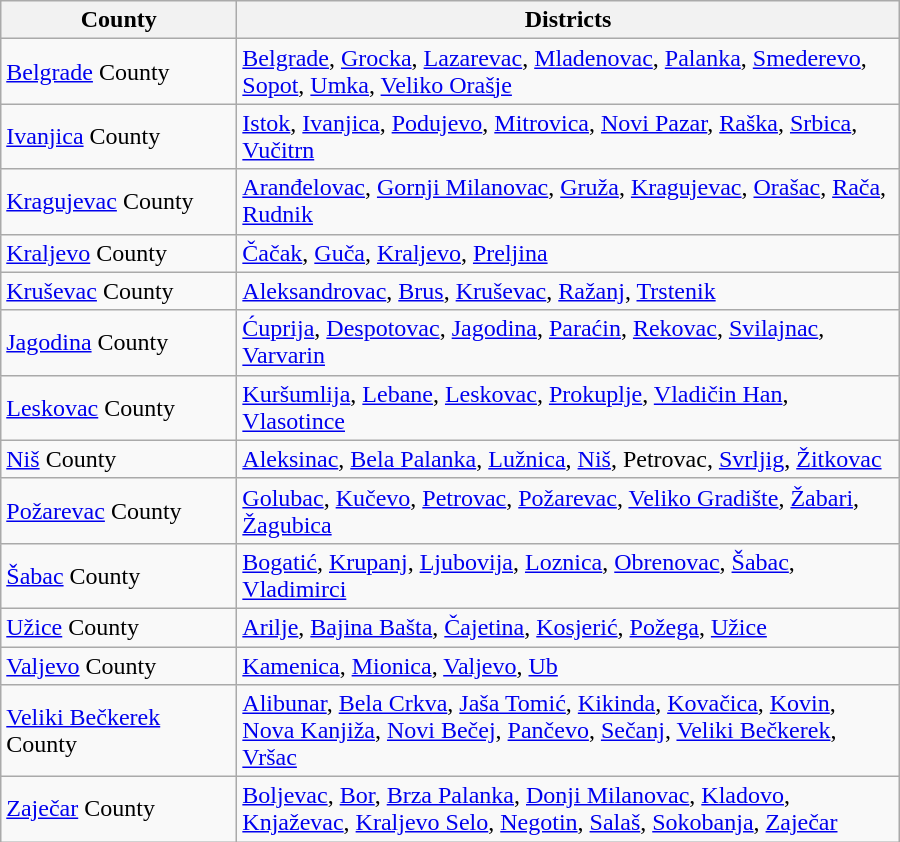<table class="wikitable" style="text-align:left;" width="600px">
<tr>
<th scope="col" width="150">County</th>
<th>Districts</th>
</tr>
<tr>
<td><a href='#'>Belgrade</a> County</td>
<td><a href='#'>Belgrade</a>, <a href='#'>Grocka</a>, <a href='#'>Lazarevac</a>, <a href='#'>Mladenovac</a>, <a href='#'>Palanka</a>, <a href='#'>Smederevo</a>, <a href='#'>Sopot</a>, <a href='#'>Umka</a>, <a href='#'>Veliko Orašje</a></td>
</tr>
<tr>
<td><a href='#'>Ivanjica</a> County</td>
<td><a href='#'>Istok</a>, <a href='#'>Ivanjica</a>, <a href='#'>Podujevo</a>, <a href='#'>Mitrovica</a>, <a href='#'>Novi Pazar</a>, <a href='#'>Raška</a>, <a href='#'>Srbica</a>, <a href='#'>Vučitrn</a></td>
</tr>
<tr>
<td><a href='#'>Kragujevac</a> County</td>
<td><a href='#'>Aranđelovac</a>, <a href='#'>Gornji Milanovac</a>, <a href='#'>Gruža</a>, <a href='#'>Kragujevac</a>, <a href='#'>Orašac</a>, <a href='#'>Rača</a>, <a href='#'>Rudnik</a></td>
</tr>
<tr>
<td><a href='#'>Kraljevo</a> County</td>
<td><a href='#'>Čačak</a>, <a href='#'>Guča</a>, <a href='#'>Kraljevo</a>, <a href='#'>Preljina</a></td>
</tr>
<tr>
<td><a href='#'>Kruševac</a> County</td>
<td><a href='#'>Aleksandrovac</a>, <a href='#'>Brus</a>, <a href='#'>Kruševac</a>, <a href='#'>Ražanj</a>, <a href='#'>Trstenik</a></td>
</tr>
<tr>
<td><a href='#'>Jagodina</a> County</td>
<td><a href='#'>Ćuprija</a>, <a href='#'>Despotovac</a>, <a href='#'>Jagodina</a>, <a href='#'>Paraćin</a>, <a href='#'>Rekovac</a>, <a href='#'>Svilajnac</a>, <a href='#'>Varvarin</a></td>
</tr>
<tr>
<td><a href='#'>Leskovac</a> County</td>
<td><a href='#'>Kuršumlija</a>, <a href='#'>Lebane</a>, <a href='#'>Leskovac</a>, <a href='#'>Prokuplje</a>, <a href='#'>Vladičin Han</a>, <a href='#'>Vlasotince</a></td>
</tr>
<tr>
<td><a href='#'>Niš</a> County</td>
<td><a href='#'>Aleksinac</a>, <a href='#'>Bela Palanka</a>, <a href='#'>Lužnica</a>, <a href='#'>Niš</a>, Petrovac, <a href='#'>Svrljig</a>, <a href='#'>Žitkovac</a></td>
</tr>
<tr>
<td><a href='#'>Požarevac</a> County</td>
<td><a href='#'>Golubac</a>, <a href='#'>Kučevo</a>, <a href='#'>Petrovac</a>, <a href='#'>Požarevac</a>, <a href='#'>Veliko Gradište</a>, <a href='#'>Žabari</a>, <a href='#'>Žagubica</a></td>
</tr>
<tr>
<td><a href='#'>Šabac</a> County</td>
<td><a href='#'>Bogatić</a>, <a href='#'>Krupanj</a>, <a href='#'>Ljubovija</a>, <a href='#'>Loznica</a>, <a href='#'>Obrenovac</a>, <a href='#'>Šabac</a>, <a href='#'>Vladimirci</a></td>
</tr>
<tr>
<td><a href='#'>Užice</a> County</td>
<td><a href='#'>Arilje</a>, <a href='#'>Bajina Bašta</a>, <a href='#'>Čajetina</a>, <a href='#'>Kosjerić</a>, <a href='#'>Požega</a>, <a href='#'>Užice</a></td>
</tr>
<tr>
<td><a href='#'>Valjevo</a> County</td>
<td><a href='#'>Kamenica</a>, <a href='#'>Mionica</a>, <a href='#'>Valjevo</a>, <a href='#'>Ub</a></td>
</tr>
<tr>
<td><a href='#'>Veliki Bečkerek</a> County</td>
<td><a href='#'>Alibunar</a>, <a href='#'>Bela Crkva</a>, <a href='#'>Jaša Tomić</a>, <a href='#'>Kikinda</a>, <a href='#'>Kovačica</a>, <a href='#'>Kovin</a>, <a href='#'>Nova Kanjiža</a>, <a href='#'>Novi Bečej</a>, <a href='#'>Pančevo</a>, <a href='#'>Sečanj</a>, <a href='#'>Veliki Bečkerek</a>, <a href='#'>Vršac</a></td>
</tr>
<tr>
<td><a href='#'>Zaječar</a> County</td>
<td><a href='#'>Boljevac</a>, <a href='#'>Bor</a>, <a href='#'>Brza Palanka</a>, <a href='#'>Donji Milanovac</a>, <a href='#'>Kladovo</a>, <a href='#'>Knjaževac</a>, <a href='#'>Kraljevo Selo</a>, <a href='#'>Negotin</a>, <a href='#'>Salaš</a>, <a href='#'>Sokobanja</a>, <a href='#'>Zaječar</a></td>
</tr>
</table>
